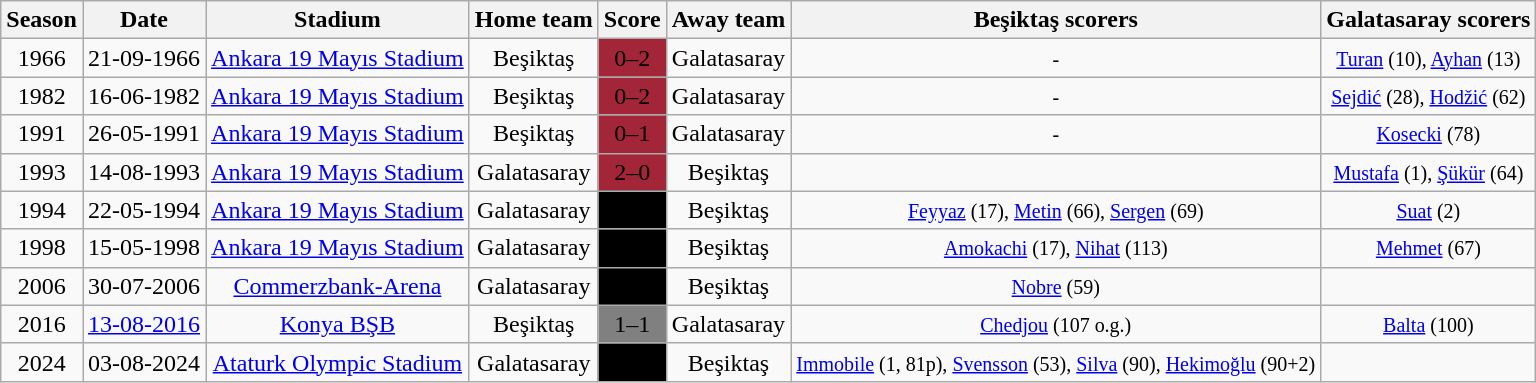<table class="wikitable" style="text-align:center">
<tr>
<th>Season</th>
<th>Date</th>
<th>Stadium</th>
<th>Home team</th>
<th>Score</th>
<th>Away team</th>
<th>Beşiktaş scorers</th>
<th>Galatasaray scorers</th>
</tr>
<tr>
<td>1966</td>
<td>21-09-1966</td>
<td><a href='#'>Ankara 19 Mayıs Stadium</a></td>
<td>Beşiktaş</td>
<td bgcolor=A32638><span>0–2</span></td>
<td>Galatasaray</td>
<td><small>-</small></td>
<td><small><a href='#'>Turan</a> (10), <a href='#'>Ayhan</a> (13)</small></td>
</tr>
<tr>
<td>1982</td>
<td>16-06-1982</td>
<td><a href='#'>Ankara 19 Mayıs Stadium</a></td>
<td>Beşiktaş</td>
<td bgcolor=A32638><span>0–2</span></td>
<td>Galatasaray</td>
<td><small>-</small></td>
<td><small><a href='#'>Sejdić</a> (28), <a href='#'>Hodžić</a> (62)</small></td>
</tr>
<tr>
<td>1991</td>
<td>26-05-1991</td>
<td><a href='#'>Ankara 19 Mayıs Stadium</a></td>
<td>Beşiktaş</td>
<td bgcolor=A32638><span>0–1</span></td>
<td>Galatasaray</td>
<td><small>-</small></td>
<td><small><a href='#'>Kosecki</a> (78)</small></td>
</tr>
<tr>
<td>1993</td>
<td>14-08-1993</td>
<td><a href='#'>Ankara 19 Mayıs Stadium</a></td>
<td>Galatasaray</td>
<td bgcolor=A32638><span>2–0</span></td>
<td>Beşiktaş</td>
<td></td>
<td><small><a href='#'>Mustafa</a> (1), <a href='#'>Şükür</a> (64)</small></td>
</tr>
<tr>
<td>1994</td>
<td>22-05-1994</td>
<td><a href='#'>Ankara 19 Mayıs Stadium</a></td>
<td>Galatasaray</td>
<td bgcolor=black><span>1–3</span></td>
<td>Beşiktaş</td>
<td><small><a href='#'>Feyyaz</a> (17), <a href='#'>Metin</a> (66), <a href='#'>Sergen</a> (69)</small></td>
<td><small><a href='#'>Suat</a> (2)</small></td>
</tr>
<tr>
<td>1998</td>
<td>15-05-1998</td>
<td><a href='#'>Ankara 19 Mayıs Stadium</a></td>
<td>Galatasaray</td>
<td bgcolor=black><span>1–2</span></td>
<td>Beşiktaş</td>
<td><small><a href='#'>Amokachi</a> (17), <a href='#'>Nihat</a> (113)</small></td>
<td><small><a href='#'>Mehmet</a> (67)</small></td>
</tr>
<tr>
<td>2006</td>
<td>30-07-2006</td>
<td><a href='#'>Commerzbank-Arena</a></td>
<td>Galatasaray</td>
<td bgcolor=Black><span>0–1</span></td>
<td>Beşiktaş</td>
<td><small><a href='#'>Nobre</a> (59)</small></td>
<td></td>
</tr>
<tr>
<td>2016</td>
<td><a href='#'>13-08-2016</a></td>
<td><a href='#'>Konya BŞB</a></td>
<td>Beşiktaş</td>
<td bgcolor=grey><span>1–1</span></td>
<td>Galatasaray</td>
<td><small><a href='#'>Chedjou</a> (107 o.g.)</small></td>
<td><small><a href='#'>Balta</a> (100)</small></td>
</tr>
<tr>
<td>2024</td>
<td>03-08-2024</td>
<td><a href='#'>Ataturk Olympic Stadium</a></td>
<td>Galatasaray</td>
<td bgcolor=black><span>0–5</span></td>
<td>Beşiktaş</td>
<td><small><a href='#'>Immobile</a> (1, 81p), <a href='#'>Svensson</a> (53), <a href='#'>Silva</a> (90), <a href='#'>Hekimoğlu</a> (90+2)</small></td>
<td></td>
</tr>
</table>
